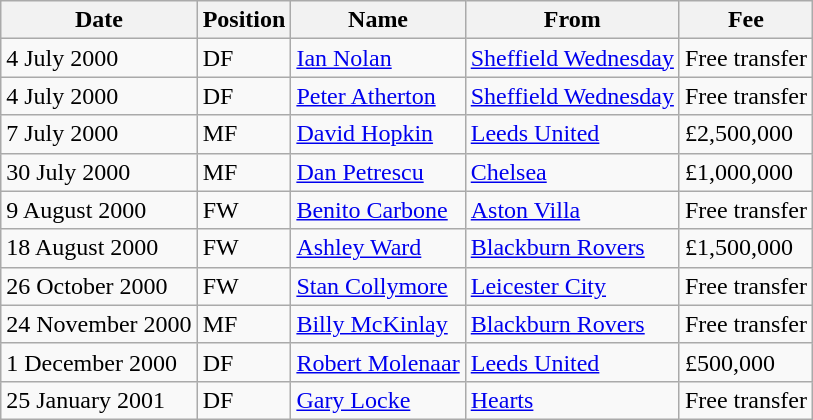<table class="wikitable">
<tr>
<th>Date</th>
<th>Position</th>
<th>Name</th>
<th>From</th>
<th>Fee</th>
</tr>
<tr>
<td>4 July 2000</td>
<td>DF</td>
<td><a href='#'>Ian Nolan</a></td>
<td><a href='#'>Sheffield Wednesday</a></td>
<td>Free transfer</td>
</tr>
<tr>
<td>4 July 2000</td>
<td>DF</td>
<td><a href='#'>Peter Atherton</a></td>
<td><a href='#'>Sheffield Wednesday</a></td>
<td>Free transfer</td>
</tr>
<tr>
<td>7 July 2000</td>
<td>MF</td>
<td><a href='#'>David Hopkin</a></td>
<td><a href='#'>Leeds United</a></td>
<td>£2,500,000</td>
</tr>
<tr>
<td>30 July 2000</td>
<td>MF</td>
<td><a href='#'>Dan Petrescu</a></td>
<td><a href='#'>Chelsea</a></td>
<td>£1,000,000</td>
</tr>
<tr>
<td>9 August 2000</td>
<td>FW</td>
<td><a href='#'>Benito Carbone</a></td>
<td><a href='#'>Aston Villa</a></td>
<td>Free transfer</td>
</tr>
<tr>
<td>18 August 2000</td>
<td>FW</td>
<td><a href='#'>Ashley Ward</a></td>
<td><a href='#'>Blackburn Rovers</a></td>
<td>£1,500,000</td>
</tr>
<tr>
<td>26 October 2000</td>
<td>FW</td>
<td><a href='#'>Stan Collymore</a></td>
<td><a href='#'>Leicester City</a></td>
<td>Free transfer</td>
</tr>
<tr>
<td>24 November 2000</td>
<td>MF</td>
<td><a href='#'>Billy McKinlay</a></td>
<td><a href='#'>Blackburn Rovers</a></td>
<td>Free transfer</td>
</tr>
<tr>
<td>1 December 2000</td>
<td>DF</td>
<td><a href='#'>Robert Molenaar</a></td>
<td><a href='#'>Leeds United</a></td>
<td>£500,000</td>
</tr>
<tr>
<td>25 January 2001</td>
<td>DF</td>
<td><a href='#'>Gary Locke</a></td>
<td><a href='#'>Hearts</a></td>
<td>Free transfer</td>
</tr>
</table>
